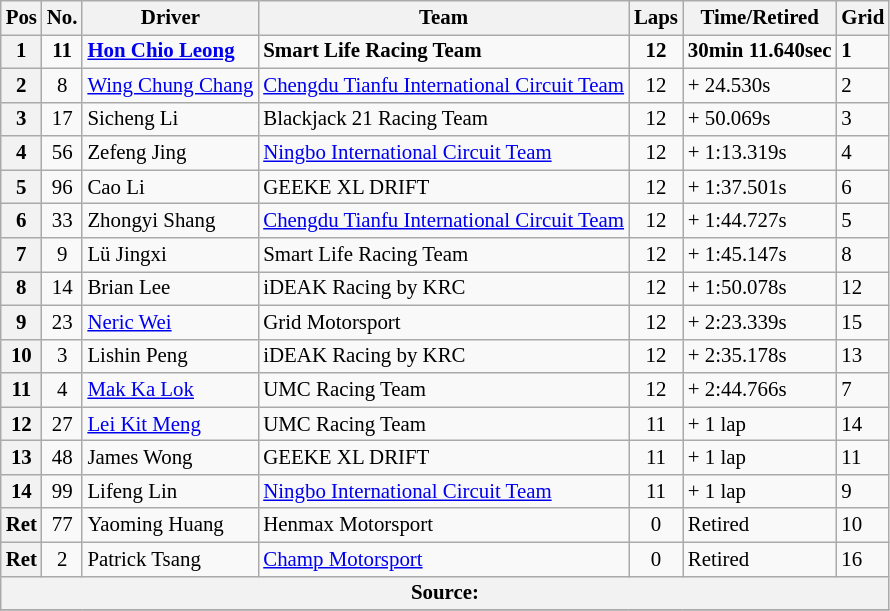<table class="wikitable" style="font-size: 87%;">
<tr>
<th>Pos</th>
<th>No.</th>
<th>Driver</th>
<th>Team</th>
<th>Laps</th>
<th>Time/Retired</th>
<th>Grid</th>
</tr>
<tr>
<th>1</th>
<td align=center><strong>11</strong></td>
<td> <strong><a href='#'>Hon Chio Leong</a></strong></td>
<td><strong>Smart Life Racing Team</strong></td>
<td align=center><strong>12</strong></td>
<td><strong>30min 11.640sec</strong></td>
<td><strong>1</strong></td>
</tr>
<tr>
<th>2</th>
<td align=center>8</td>
<td> <a href='#'>Wing Chung Chang</a></td>
<td><a href='#'>Chengdu Tianfu International Circuit Team</a></td>
<td align=center>12</td>
<td>+ 24.530s</td>
<td>2</td>
</tr>
<tr>
<th>3</th>
<td align=center>17</td>
<td> Sicheng Li</td>
<td>Blackjack 21 Racing Team</td>
<td align=center>12</td>
<td>+ 50.069s</td>
<td>3</td>
</tr>
<tr>
<th>4</th>
<td align=center>56</td>
<td> Zefeng Jing</td>
<td><a href='#'>Ningbo International Circuit Team</a></td>
<td align=center>12</td>
<td>+ 1:13.319s</td>
<td>4</td>
</tr>
<tr>
<th>5</th>
<td align=center>96</td>
<td> Cao Li</td>
<td>GEEKE XL DRIFT</td>
<td align=center>12</td>
<td>+ 1:37.501s</td>
<td>6</td>
</tr>
<tr>
<th>6</th>
<td align=center>33</td>
<td> Zhongyi Shang</td>
<td><a href='#'>Chengdu Tianfu International Circuit Team</a></td>
<td align=center>12</td>
<td>+ 1:44.727s</td>
<td>5</td>
</tr>
<tr>
<th>7</th>
<td align=center>9</td>
<td> Lü Jingxi</td>
<td>Smart Life Racing Team</td>
<td align=center>12</td>
<td>+ 1:45.147s</td>
<td>8</td>
</tr>
<tr>
<th>8</th>
<td align=center>14</td>
<td> Brian Lee</td>
<td>iDEAK Racing by KRC</td>
<td align=center>12</td>
<td>+ 1:50.078s</td>
<td>12</td>
</tr>
<tr>
<th>9</th>
<td align=center>23</td>
<td> <a href='#'>Neric Wei</a></td>
<td>Grid Motorsport</td>
<td align=center>12</td>
<td>+ 2:23.339s</td>
<td>15</td>
</tr>
<tr>
<th>10</th>
<td align=center>3</td>
<td> Lishin Peng</td>
<td>iDEAK Racing by KRC</td>
<td align=center>12</td>
<td>+ 2:35.178s</td>
<td>13</td>
</tr>
<tr>
<th>11</th>
<td align=center>4</td>
<td> <a href='#'>Mak Ka Lok</a></td>
<td>UMC Racing Team</td>
<td align=center>12</td>
<td>+ 2:44.766s</td>
<td>7</td>
</tr>
<tr>
<th>12</th>
<td align=center>27</td>
<td> <a href='#'>Lei Kit Meng</a></td>
<td>UMC Racing Team</td>
<td align=center>11</td>
<td>+ 1 lap</td>
<td>14</td>
</tr>
<tr>
<th>13</th>
<td align=center>48</td>
<td> James Wong</td>
<td>GEEKE XL DRIFT</td>
<td align=center>11</td>
<td>+ 1 lap</td>
<td>11</td>
</tr>
<tr>
<th>14</th>
<td align=center>99</td>
<td> Lifeng Lin</td>
<td><a href='#'>Ningbo International Circuit Team</a></td>
<td align=center>11</td>
<td>+ 1 lap</td>
<td>9</td>
</tr>
<tr>
<th>Ret</th>
<td align=center>77</td>
<td> Yaoming Huang</td>
<td>Henmax Motorsport</td>
<td align=center>0</td>
<td>Retired</td>
<td>10</td>
</tr>
<tr>
<th>Ret</th>
<td align=center>2</td>
<td> Patrick Tsang</td>
<td><a href='#'>Champ Motorsport</a></td>
<td align=center>0</td>
<td>Retired</td>
<td>16</td>
</tr>
<tr>
<th colspan=7>Source:</th>
</tr>
<tr>
</tr>
</table>
